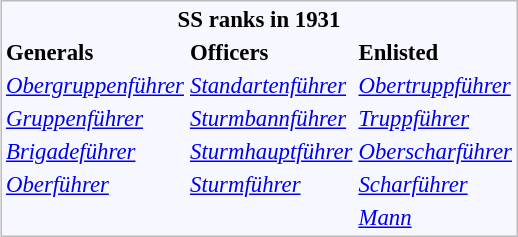<table align ="center;" padding=8; Style = "border:1px solid #BBB; float:right; background-color:#f7f8ff; font-size:95%; margin:0px 12px 12px 12px;">
<tr>
<th colspan=3>SS ranks in 1931</th>
</tr>
<tr>
<td><strong>Generals</strong></td>
<td><strong>Officers</strong></td>
<td><strong>Enlisted</strong></td>
</tr>
<tr>
<td><em><a href='#'>Obergruppenführer</a></em></td>
<td><em><a href='#'>Standartenführer</a></em></td>
<td><em><a href='#'>Obertruppführer</a></em></td>
</tr>
<tr>
<td><em><a href='#'>Gruppenführer</a></em></td>
<td><em><a href='#'>Sturmbannführer</a></em></td>
<td><em><a href='#'>Truppführer</a></em></td>
</tr>
<tr>
<td><em><a href='#'>Brigadeführer</a></em></td>
<td><em><a href='#'>Sturmhauptführer</a></em></td>
<td><em><a href='#'>Oberscharführer</a></em></td>
</tr>
<tr>
<td><em><a href='#'>Oberführer</a></em></td>
<td><em><a href='#'>Sturmführer</a></em></td>
<td><em><a href='#'>Scharführer</a></em></td>
</tr>
<tr>
<td></td>
<td></td>
<td><em><a href='#'>Mann</a></em></td>
</tr>
</table>
